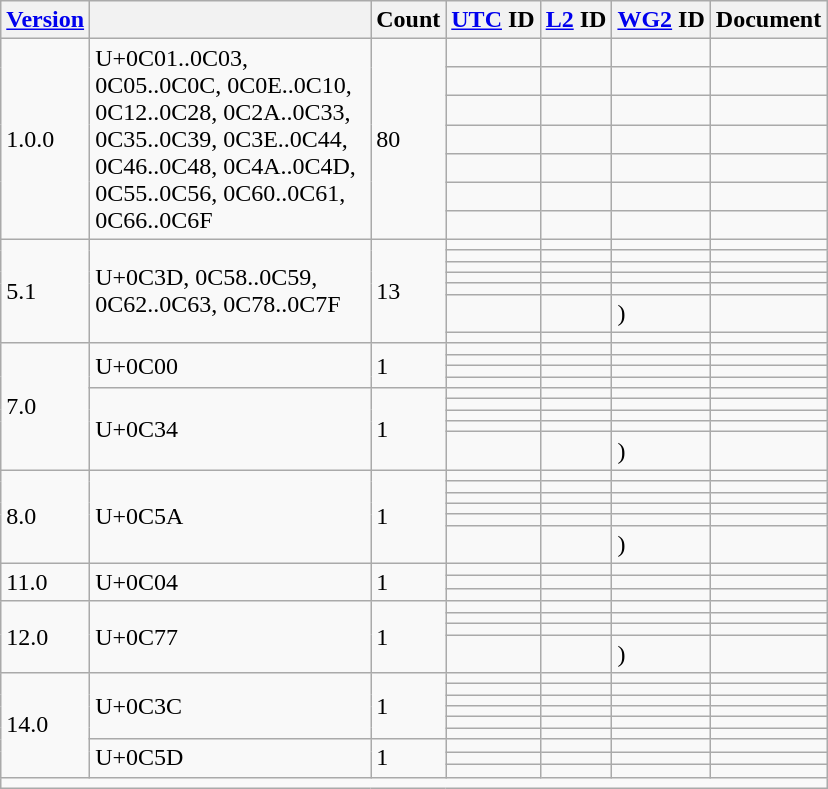<table class="wikitable collapsible sticky-header">
<tr>
<th><a href='#'>Version</a></th>
<th></th>
<th>Count</th>
<th><a href='#'>UTC</a> ID</th>
<th><a href='#'>L2</a> ID</th>
<th><a href='#'>WG2</a> ID</th>
<th>Document</th>
</tr>
<tr>
<td rowspan="7">1.0.0</td>
<td rowspan="7" width="180">U+0C01..0C03, 0C05..0C0C, 0C0E..0C10, 0C12..0C28, 0C2A..0C33, 0C35..0C39, 0C3E..0C44, 0C46..0C48, 0C4A..0C4D, 0C55..0C56, 0C60..0C61, 0C66..0C6F</td>
<td rowspan="7">80</td>
<td></td>
<td></td>
<td></td>
<td></td>
</tr>
<tr>
<td></td>
<td></td>
<td></td>
<td></td>
</tr>
<tr>
<td></td>
<td></td>
<td></td>
<td></td>
</tr>
<tr>
<td></td>
<td></td>
<td></td>
<td></td>
</tr>
<tr>
<td></td>
<td></td>
<td></td>
<td></td>
</tr>
<tr>
<td></td>
<td></td>
<td></td>
<td></td>
</tr>
<tr>
<td></td>
<td></td>
<td></td>
<td></td>
</tr>
<tr>
<td rowspan="7">5.1</td>
<td rowspan="7">U+0C3D, 0C58..0C59, 0C62..0C63, 0C78..0C7F</td>
<td rowspan="7">13</td>
<td></td>
<td></td>
<td></td>
<td></td>
</tr>
<tr>
<td></td>
<td></td>
<td></td>
<td></td>
</tr>
<tr>
<td></td>
<td></td>
<td></td>
<td></td>
</tr>
<tr>
<td></td>
<td></td>
<td></td>
<td></td>
</tr>
<tr>
<td></td>
<td></td>
<td></td>
<td></td>
</tr>
<tr>
<td></td>
<td></td>
<td> )</td>
<td></td>
</tr>
<tr>
<td></td>
<td></td>
<td></td>
<td></td>
</tr>
<tr>
<td rowspan="9">7.0</td>
<td rowspan="4">U+0C00</td>
<td rowspan="4">1</td>
<td></td>
<td></td>
<td></td>
<td></td>
</tr>
<tr>
<td></td>
<td></td>
<td></td>
<td></td>
</tr>
<tr>
<td></td>
<td></td>
<td></td>
<td></td>
</tr>
<tr>
<td></td>
<td></td>
<td></td>
<td></td>
</tr>
<tr>
<td rowspan="5">U+0C34</td>
<td rowspan="5">1</td>
<td></td>
<td></td>
<td></td>
<td></td>
</tr>
<tr>
<td></td>
<td></td>
<td></td>
<td></td>
</tr>
<tr>
<td></td>
<td></td>
<td></td>
<td></td>
</tr>
<tr>
<td></td>
<td></td>
<td></td>
<td></td>
</tr>
<tr>
<td></td>
<td></td>
<td> )</td>
<td></td>
</tr>
<tr>
<td rowspan="6">8.0</td>
<td rowspan="6">U+0C5A</td>
<td rowspan="6">1</td>
<td></td>
<td></td>
<td></td>
<td></td>
</tr>
<tr>
<td></td>
<td></td>
<td></td>
<td></td>
</tr>
<tr>
<td></td>
<td></td>
<td></td>
<td></td>
</tr>
<tr>
<td></td>
<td></td>
<td></td>
<td></td>
</tr>
<tr>
<td></td>
<td></td>
<td></td>
<td></td>
</tr>
<tr>
<td></td>
<td></td>
<td> )</td>
<td></td>
</tr>
<tr>
<td rowspan="3">11.0</td>
<td rowspan="3">U+0C04</td>
<td rowspan="3">1</td>
<td></td>
<td></td>
<td></td>
<td></td>
</tr>
<tr>
<td></td>
<td></td>
<td></td>
<td></td>
</tr>
<tr>
<td></td>
<td></td>
<td></td>
<td></td>
</tr>
<tr>
<td rowspan="4">12.0</td>
<td rowspan="4">U+0C77</td>
<td rowspan="4">1</td>
<td></td>
<td></td>
<td></td>
<td></td>
</tr>
<tr>
<td></td>
<td></td>
<td></td>
<td></td>
</tr>
<tr>
<td></td>
<td></td>
<td></td>
<td></td>
</tr>
<tr>
<td></td>
<td></td>
<td> )</td>
<td></td>
</tr>
<tr>
<td rowspan="9">14.0</td>
<td rowspan="6">U+0C3C</td>
<td rowspan="6">1</td>
<td></td>
<td></td>
<td></td>
<td></td>
</tr>
<tr>
<td></td>
<td></td>
<td></td>
<td></td>
</tr>
<tr>
<td></td>
<td></td>
<td></td>
<td></td>
</tr>
<tr>
<td></td>
<td></td>
<td></td>
<td></td>
</tr>
<tr>
<td></td>
<td></td>
<td></td>
<td></td>
</tr>
<tr>
<td></td>
<td></td>
<td></td>
<td></td>
</tr>
<tr>
<td rowspan="3">U+0C5D</td>
<td rowspan="3">1</td>
<td></td>
<td></td>
<td></td>
<td></td>
</tr>
<tr>
<td></td>
<td></td>
<td></td>
<td></td>
</tr>
<tr>
<td></td>
<td></td>
<td></td>
<td></td>
</tr>
<tr class="sortbottom">
<td colspan="7"></td>
</tr>
</table>
